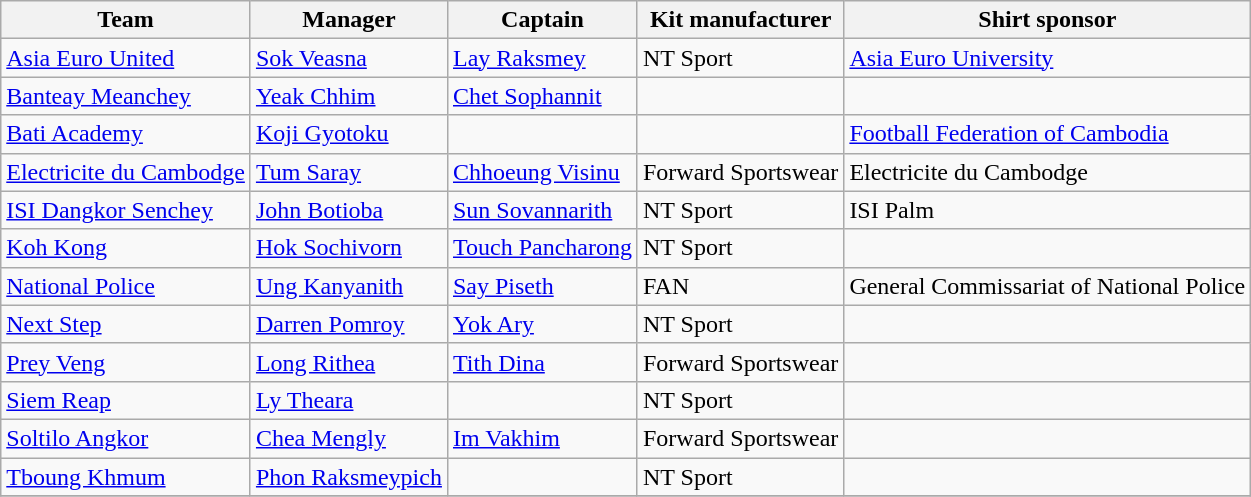<table class="wikitable sortable" style="text-align: left;">
<tr>
<th>Team</th>
<th>Manager</th>
<th>Captain</th>
<th>Kit manufacturer</th>
<th>Shirt sponsor</th>
</tr>
<tr>
<td><a href='#'>Asia Euro United</a></td>
<td> <a href='#'>Sok Veasna</a></td>
<td> <a href='#'>Lay Raksmey</a></td>
<td> NT Sport</td>
<td><a href='#'>Asia Euro University</a></td>
</tr>
<tr>
<td><a href='#'>Banteay Meanchey</a></td>
<td> <a href='#'>Yeak Chhim</a></td>
<td> <a href='#'>Chet Sophannit</a></td>
<td></td>
<td></td>
</tr>
<tr>
<td><a href='#'>Bati Academy</a></td>
<td> <a href='#'>Koji Gyotoku</a></td>
<td></td>
<td></td>
<td><a href='#'>Football Federation of Cambodia</a></td>
</tr>
<tr>
<td><a href='#'>Electricite du Cambodge</a></td>
<td> <a href='#'>Tum Saray</a></td>
<td> <a href='#'>Chhoeung Visinu</a></td>
<td> Forward Sportswear</td>
<td>Electricite du Cambodge</td>
</tr>
<tr>
<td><a href='#'>ISI Dangkor Senchey</a></td>
<td> <a href='#'>John Botioba</a></td>
<td> <a href='#'>Sun Sovannarith</a></td>
<td> NT Sport</td>
<td>ISI Palm</td>
</tr>
<tr>
<td><a href='#'>Koh Kong</a></td>
<td> <a href='#'>Hok Sochivorn</a></td>
<td> <a href='#'>Touch Pancharong</a></td>
<td> NT Sport</td>
<td></td>
</tr>
<tr>
<td><a href='#'>National Police</a></td>
<td> <a href='#'>Ung Kanyanith</a></td>
<td> <a href='#'>Say Piseth</a></td>
<td> FAN</td>
<td>General Commissariat of National Police</td>
</tr>
<tr>
<td><a href='#'>Next Step</a></td>
<td> <a href='#'>Darren Pomroy</a></td>
<td> <a href='#'>Yok Ary</a></td>
<td> NT Sport</td>
<td></td>
</tr>
<tr>
<td><a href='#'>Prey Veng</a></td>
<td> <a href='#'>Long Rithea</a></td>
<td> <a href='#'>Tith Dina</a></td>
<td> Forward Sportswear</td>
<td></td>
</tr>
<tr>
<td><a href='#'>Siem Reap</a></td>
<td> <a href='#'>Ly Theara</a></td>
<td></td>
<td> NT Sport</td>
<td></td>
</tr>
<tr>
<td><a href='#'>Soltilo Angkor</a></td>
<td> <a href='#'>Chea Mengly</a></td>
<td> <a href='#'>Im Vakhim</a></td>
<td> Forward Sportswear</td>
<td></td>
</tr>
<tr>
<td><a href='#'>Tboung Khmum</a></td>
<td> <a href='#'>Phon Raksmeypich</a></td>
<td></td>
<td> NT Sport</td>
<td></td>
</tr>
<tr>
</tr>
</table>
